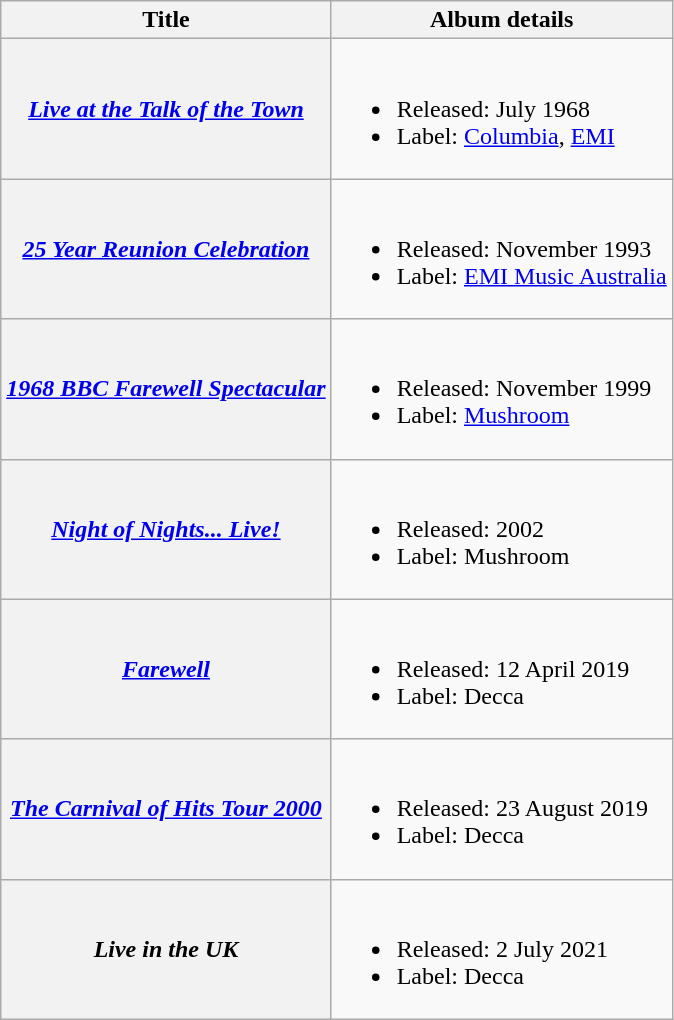<table class="wikitable">
<tr>
<th>Title</th>
<th>Album details</th>
</tr>
<tr>
<th><em><a href='#'>Live at the Talk of the Town</a></em></th>
<td><br><ul><li>Released: July 1968</li><li>Label: <a href='#'>Columbia</a>, <a href='#'>EMI</a></li></ul></td>
</tr>
<tr>
<th><em><a href='#'>25 Year Reunion Celebration</a></em></th>
<td><br><ul><li>Released: November 1993</li><li>Label: <a href='#'>EMI Music Australia</a></li></ul></td>
</tr>
<tr>
<th><em><a href='#'>1968 BBC Farewell Spectacular</a></em></th>
<td><br><ul><li>Released: November 1999</li><li>Label: <a href='#'>Mushroom</a></li></ul></td>
</tr>
<tr>
<th><em><a href='#'>Night of Nights... Live!</a></em></th>
<td><br><ul><li>Released: 2002</li><li>Label: Mushroom</li></ul></td>
</tr>
<tr>
<th><em><a href='#'>Farewell</a></em></th>
<td><br><ul><li>Released: 12 April 2019</li><li>Label: Decca</li></ul></td>
</tr>
<tr>
<th><em><a href='#'>The Carnival of Hits Tour 2000</a></em></th>
<td><br><ul><li>Released: 23 August 2019</li><li>Label: Decca</li></ul></td>
</tr>
<tr>
<th><em>Live in the UK</em></th>
<td><br><ul><li>Released: 2 July 2021</li><li>Label: Decca</li></ul></td>
</tr>
</table>
